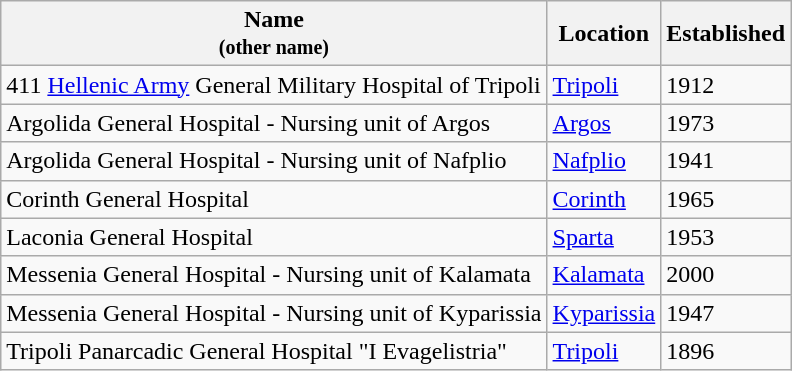<table class="wikitable sortable stripe">
<tr>
<th>Name<br> <small>(other name)</small></th>
<th>Location</th>
<th>Established</th>
</tr>
<tr>
<td>411 <a href='#'>Hellenic Army</a> General Military Hospital of Tripoli</td>
<td><a href='#'>Tripoli</a></td>
<td>1912</td>
</tr>
<tr>
<td>Argolida General Hospital - Nursing unit of Argos</td>
<td><a href='#'>Argos</a></td>
<td>1973</td>
</tr>
<tr>
<td>Argolida General Hospital - Nursing unit of Nafplio</td>
<td><a href='#'>Nafplio</a></td>
<td>1941</td>
</tr>
<tr>
<td>Corinth General Hospital</td>
<td><a href='#'>Corinth</a></td>
<td>1965</td>
</tr>
<tr>
<td>Laconia General Hospital</td>
<td><a href='#'>Sparta</a></td>
<td>1953</td>
</tr>
<tr>
<td>Messenia General Hospital - Nursing unit of Kalamata</td>
<td><a href='#'>Kalamata</a></td>
<td>2000</td>
</tr>
<tr>
<td>Messenia General Hospital - Nursing unit of Kyparissia</td>
<td><a href='#'>Kyparissia</a></td>
<td>1947</td>
</tr>
<tr>
<td>Tripoli Panarcadic General Hospital "I Evagelistria"</td>
<td><a href='#'>Tripoli</a></td>
<td>1896</td>
</tr>
</table>
